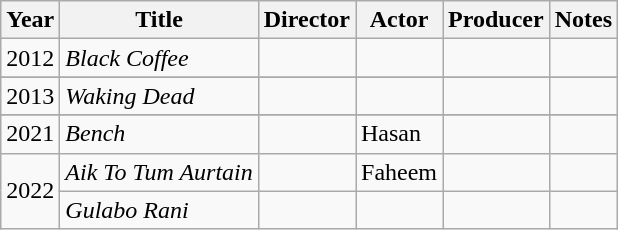<table class="wikitable sortable">
<tr>
<th>Year</th>
<th>Title</th>
<th>Director</th>
<th>Actor</th>
<th>Producer</th>
<th>Notes</th>
</tr>
<tr>
<td>2012</td>
<td><em>Black Coffee</em></td>
<td></td>
<td></td>
<td></td>
<td></td>
</tr>
<tr>
</tr>
<tr>
<td>2013</td>
<td><em>Waking Dead</em></td>
<td></td>
<td></td>
<td></td>
<td></td>
</tr>
<tr>
</tr>
<tr>
<td>2021</td>
<td><em>Bench</em></td>
<td></td>
<td>Hasan</td>
<td></td>
<td></td>
</tr>
<tr>
<td rowspan="2">2022</td>
<td><em>Aik To Tum Aurtain</em></td>
<td></td>
<td>Faheem</td>
<td></td>
<td></td>
</tr>
<tr>
<td><em>Gulabo Rani</em></td>
<td></td>
<td></td>
<td></td>
<td></td>
</tr>
</table>
